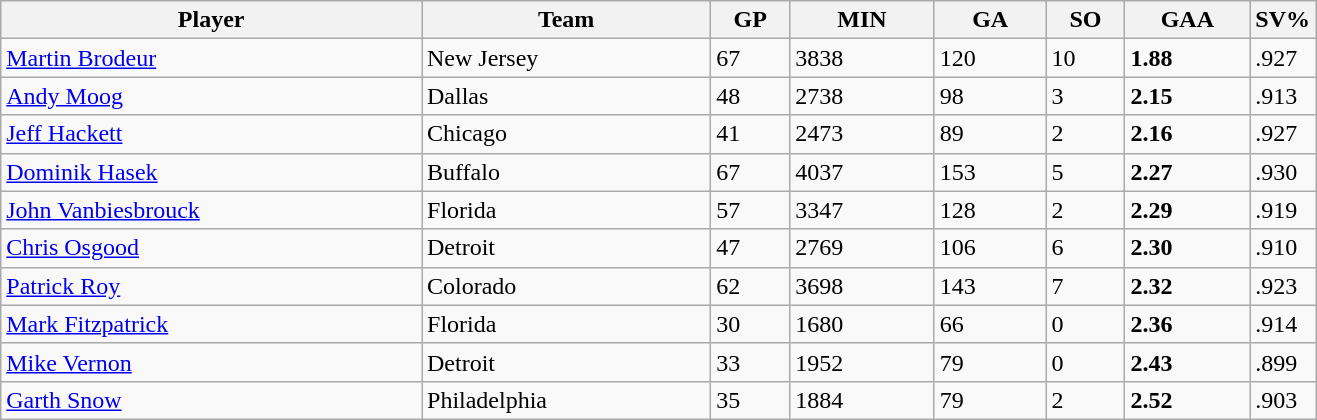<table class="wikitable">
<tr>
<th bgcolor="#DDDDFF" width="32%">Player</th>
<th bgcolor="#DDDDFF" width="22%">Team</th>
<th bgcolor="#DDDDFF" width="6%">GP</th>
<th bgcolor="#DDDDFF" width="11%">MIN</th>
<th bgcolor="#DDDDFF" width="8.5%">GA</th>
<th bgcolor="#DDDDFF" width="6%">SO</th>
<th bgcolor="#DDDDFF" width="9.5%">GAA</th>
<th bgcolor="#DDDDFF" width="15">SV%</th>
</tr>
<tr>
<td><a href='#'>Martin Brodeur</a></td>
<td>New Jersey</td>
<td>67</td>
<td>3838</td>
<td>120</td>
<td>10</td>
<td><strong>1.88</strong></td>
<td>.927</td>
</tr>
<tr>
<td><a href='#'>Andy Moog</a></td>
<td>Dallas</td>
<td>48</td>
<td>2738</td>
<td>98</td>
<td>3</td>
<td><strong>2.15</strong></td>
<td>.913</td>
</tr>
<tr>
<td><a href='#'>Jeff Hackett</a></td>
<td>Chicago</td>
<td>41</td>
<td>2473</td>
<td>89</td>
<td>2</td>
<td><strong>2.16</strong></td>
<td>.927</td>
</tr>
<tr>
<td><a href='#'>Dominik Hasek</a></td>
<td>Buffalo</td>
<td>67</td>
<td>4037</td>
<td>153</td>
<td>5</td>
<td><strong>2.27</strong></td>
<td>.930</td>
</tr>
<tr>
<td><a href='#'>John Vanbiesbrouck</a></td>
<td>Florida</td>
<td>57</td>
<td>3347</td>
<td>128</td>
<td>2</td>
<td><strong>2.29</strong></td>
<td>.919</td>
</tr>
<tr>
<td><a href='#'>Chris Osgood</a></td>
<td>Detroit</td>
<td>47</td>
<td>2769</td>
<td>106</td>
<td>6</td>
<td><strong>2.30</strong></td>
<td>.910</td>
</tr>
<tr>
<td><a href='#'>Patrick Roy</a></td>
<td>Colorado</td>
<td>62</td>
<td>3698</td>
<td>143</td>
<td>7</td>
<td><strong>2.32</strong></td>
<td>.923</td>
</tr>
<tr>
<td><a href='#'>Mark Fitzpatrick</a></td>
<td>Florida</td>
<td>30</td>
<td>1680</td>
<td>66</td>
<td>0</td>
<td><strong>2.36</strong></td>
<td>.914</td>
</tr>
<tr>
<td><a href='#'>Mike Vernon</a></td>
<td>Detroit</td>
<td>33</td>
<td>1952</td>
<td>79</td>
<td>0</td>
<td><strong>2.43</strong></td>
<td>.899</td>
</tr>
<tr>
<td><a href='#'>Garth Snow</a></td>
<td>Philadelphia</td>
<td>35</td>
<td>1884</td>
<td>79</td>
<td>2</td>
<td><strong>2.52</strong></td>
<td>.903</td>
</tr>
</table>
